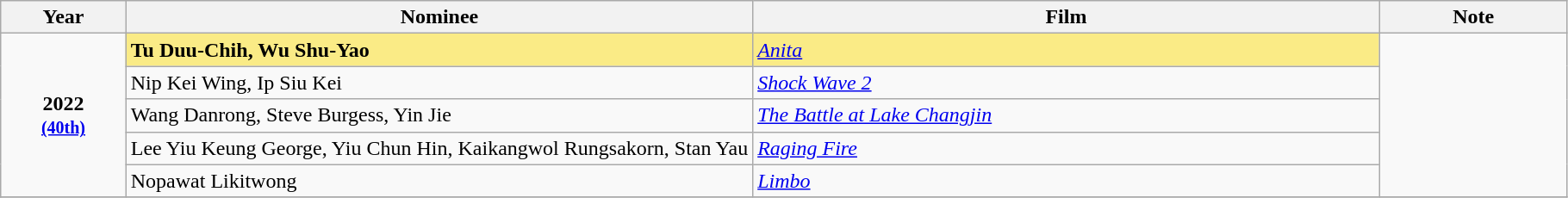<table class="sortable wikitable">
<tr>
<th width="8%">Year</th>
<th width="40%">Nominee</th>
<th width="40%">Film</th>
<th width="12%">Note</th>
</tr>
<tr>
<td align="center" rowspan=5><strong>2022</strong><br><small><a href='#'><strong>(40th)</strong></a></small></td>
<td style="background:#FAEB86"><strong>Tu Duu-Chih, Wu Shu-Yao</strong></td>
<td style="background:#FAEB86"><em><a href='#'>Anita</a></em></td>
<td rowspan=5></td>
</tr>
<tr>
<td>Nip Kei Wing, Ip Siu Kei</td>
<td><em><a href='#'>Shock Wave 2</a></em></td>
</tr>
<tr>
<td>Wang Danrong, Steve Burgess, Yin Jie</td>
<td><em><a href='#'>The Battle at Lake Changjin</a></em></td>
</tr>
<tr>
<td>Lee Yiu Keung George, Yiu Chun Hin, Kaikangwol Rungsakorn, Stan Yau</td>
<td><em><a href='#'>Raging Fire</a></em></td>
</tr>
<tr>
<td>Nopawat Likitwong</td>
<td><em><a href='#'>Limbo</a></em></td>
</tr>
<tr>
</tr>
</table>
